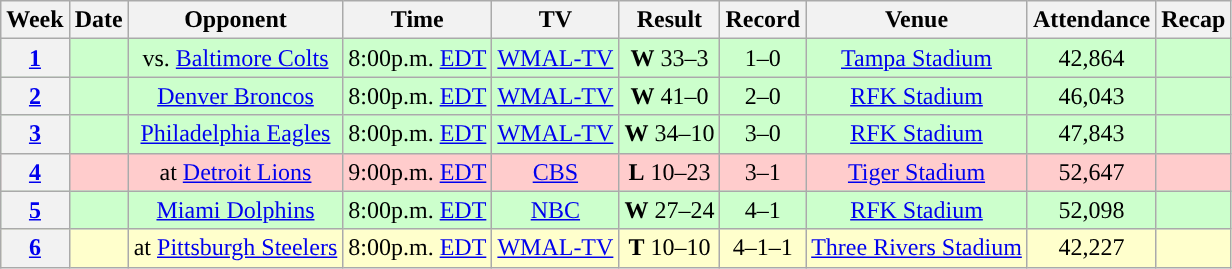<table class="wikitable" style="text-align:center">
<tr>
<th>Week</th>
<th>Date</th>
<th>Opponent</th>
<th>Time</th>
<th>TV</th>
<th>Result</th>
<th>Record</th>
<th>Venue</th>
<th>Attendance</th>
<th>Recap</th>
</tr>
<tr style="background:#cfc">
<th><a href='#'>1</a></th>
<td></td>
<td>vs. <a href='#'>Baltimore Colts</a> </td>
<td>8:00p.m. <a href='#'>EDT</a></td>
<td><a href='#'>WMAL-TV</a></td>
<td><strong>W</strong> 33–3</td>
<td>1–0</td>
<td><a href='#'>Tampa Stadium</a></td>
<td>42,864</td>
<td></td>
</tr>
<tr style="background:#cfc">
<th><a href='#'>2</a></th>
<td></td>
<td><a href='#'>Denver Broncos</a></td>
<td>8:00p.m. <a href='#'>EDT</a></td>
<td><a href='#'>WMAL-TV</a></td>
<td><strong>W</strong> 41–0</td>
<td>2–0</td>
<td><a href='#'>RFK Stadium</a></td>
<td>46,043</td>
<td></td>
</tr>
<tr style="background:#cfc">
<th><a href='#'>3</a></th>
<td></td>
<td><a href='#'>Philadelphia Eagles</a></td>
<td>8:00p.m. <a href='#'>EDT</a></td>
<td><a href='#'>WMAL-TV</a></td>
<td><strong>W</strong> 34–10</td>
<td>3–0</td>
<td><a href='#'>RFK Stadium</a></td>
<td>47,843</td>
<td></td>
</tr>
<tr style="background:#fcc">
<th><a href='#'>4</a></th>
<td></td>
<td>at <a href='#'>Detroit Lions</a></td>
<td>9:00p.m. <a href='#'>EDT</a></td>
<td><a href='#'>CBS</a></td>
<td><strong>L</strong> 10–23</td>
<td>3–1</td>
<td><a href='#'>Tiger Stadium</a></td>
<td>52,647</td>
<td></td>
</tr>
<tr style="background:#cfc">
<th><a href='#'>5</a></th>
<td></td>
<td><a href='#'>Miami Dolphins</a></td>
<td>8:00p.m. <a href='#'>EDT</a></td>
<td><a href='#'>NBC</a></td>
<td><strong>W</strong> 27–24</td>
<td>4–1</td>
<td><a href='#'>RFK Stadium</a></td>
<td>52,098</td>
<td></td>
</tr>
<tr style="background:#ffc">
<th><a href='#'>6</a></th>
<td></td>
<td>at <a href='#'>Pittsburgh Steelers</a></td>
<td>8:00p.m. <a href='#'>EDT</a></td>
<td><a href='#'>WMAL-TV</a></td>
<td><strong>T</strong> 10–10</td>
<td>4–1–1</td>
<td><a href='#'>Three Rivers Stadium</a></td>
<td>42,227</td>
<td></td>
</tr>
</table>
